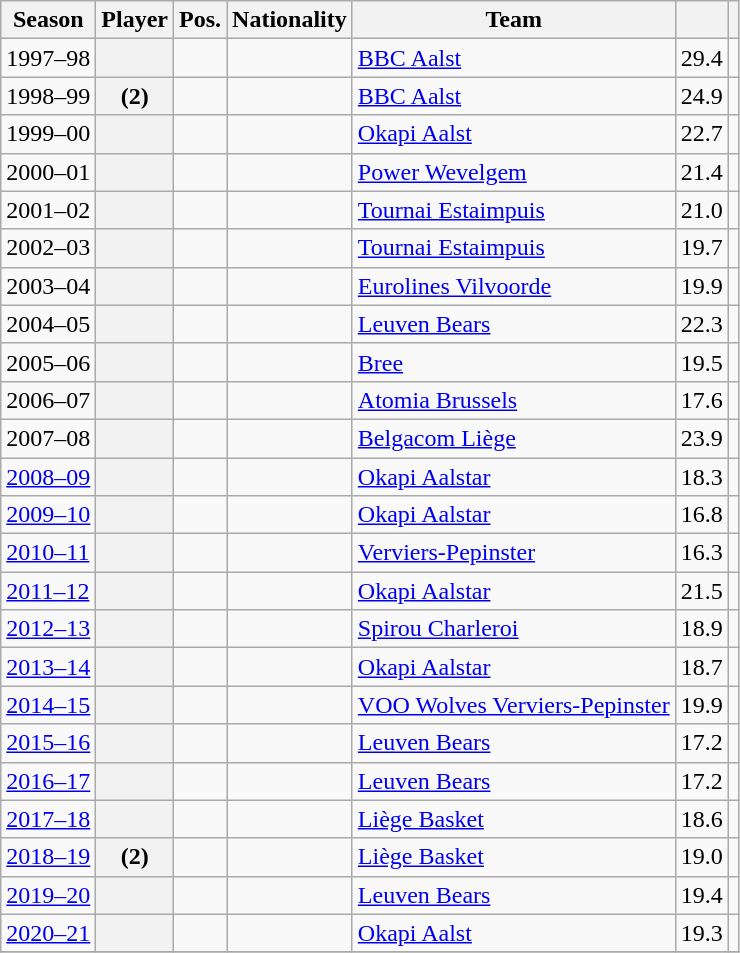<table class="wikitable plainrowheaders sortable" summary="Year (sortable), Player (sortable), Position (sortable), Nationality (sortable) and Team (sortable)">
<tr>
<th scope="col">Season</th>
<th scope="col">Player</th>
<th scope="col">Pos.</th>
<th scope="col">Nationality</th>
<th scope="col">Team</th>
<th scope="col"></th>
<th scope="col"></th>
</tr>
<tr>
<td>1997–98</td>
<th scope="row"></th>
<td style="text-align:center;"></td>
<td></td>
<td><a href='#'>BBC Aalst</a></td>
<td style="text-align:center;">29.4</td>
<td></td>
</tr>
<tr>
<td>1998–99</td>
<th scope="row"> (2)</th>
<td style="text-align:center;"></td>
<td></td>
<td><a href='#'>BBC Aalst</a></td>
<td style="text-align:center;">24.9</td>
<td></td>
</tr>
<tr>
<td>1999–00</td>
<th scope="row"></th>
<td style="text-align:center;"></td>
<td></td>
<td><a href='#'>Okapi Aalst</a></td>
<td style="text-align:center;">22.7</td>
<td></td>
</tr>
<tr>
<td>2000–01</td>
<th scope="row"></th>
<td style="text-align:center;"></td>
<td></td>
<td><a href='#'>Power Wevelgem</a></td>
<td style="text-align:center;">21.4</td>
<td></td>
</tr>
<tr>
<td>2001–02</td>
<th scope="row"></th>
<td style="text-align:center;"></td>
<td></td>
<td><a href='#'>Tournai Estaimpuis</a></td>
<td style="text-align:center;">21.0</td>
<td></td>
</tr>
<tr>
<td>2002–03</td>
<th scope="row"></th>
<td style="text-align:center;"></td>
<td></td>
<td><a href='#'>Tournai Estaimpuis</a></td>
<td style="text-align:center;">19.7</td>
<td></td>
</tr>
<tr>
<td>2003–04</td>
<th scope="row"></th>
<td style="text-align:center;"></td>
<td></td>
<td><a href='#'>Eurolines Vilvoorde</a></td>
<td style="text-align:center;">19.9</td>
<td></td>
</tr>
<tr>
<td>2004–05</td>
<th scope="row"></th>
<td style="text-align:center;"></td>
<td></td>
<td><a href='#'>Leuven Bears</a></td>
<td style="text-align:center;">22.3</td>
<td></td>
</tr>
<tr>
<td>2005–06</td>
<th scope="row"></th>
<td style="text-align:center;"></td>
<td></td>
<td><a href='#'>Bree</a></td>
<td style="text-align:center;">19.5</td>
<td></td>
</tr>
<tr>
<td>2006–07</td>
<th scope="row"></th>
<td style="text-align:center;"></td>
<td></td>
<td><a href='#'>Atomia Brussels</a></td>
<td style="text-align:center;">17.6</td>
<td></td>
</tr>
<tr>
<td>2007–08</td>
<th scope="row"></th>
<td style="text-align:center;"></td>
<td></td>
<td><a href='#'>Belgacom Liège</a></td>
<td style="text-align:center;">23.9</td>
<td></td>
</tr>
<tr>
<td><a href='#'>2008–09</a></td>
<th scope="row"></th>
<td style="text-align:center;"></td>
<td></td>
<td><a href='#'>Okapi Aalstar</a></td>
<td style="text-align:center;">18.3</td>
<td></td>
</tr>
<tr>
<td><a href='#'>2009–10</a></td>
<th scope="row"></th>
<td style="text-align:center;"></td>
<td></td>
<td><a href='#'>Okapi Aalstar</a></td>
<td style="text-align:center;">16.8</td>
<td></td>
</tr>
<tr>
<td><a href='#'>2010–11</a></td>
<th scope="row"></th>
<td style="text-align:center;"></td>
<td></td>
<td><a href='#'>Verviers-Pepinster</a></td>
<td style="text-align:center;">16.3</td>
<td></td>
</tr>
<tr>
<td><a href='#'>2011–12</a></td>
<th scope="row"></th>
<td style="text-align:center;"></td>
<td></td>
<td><a href='#'>Okapi Aalstar</a></td>
<td style="text-align:center;">21.5</td>
<td></td>
</tr>
<tr>
<td><a href='#'>2012–13</a></td>
<th scope="row"></th>
<td style="text-align:center;"></td>
<td></td>
<td><a href='#'>Spirou Charleroi</a></td>
<td style="text-align:center;">18.9</td>
<td></td>
</tr>
<tr>
<td><a href='#'>2013–14</a></td>
<th scope="row"></th>
<td style="text-align:center;"></td>
<td></td>
<td><a href='#'>Okapi Aalstar</a></td>
<td style="text-align:center;">18.7</td>
<td></td>
</tr>
<tr>
<td><a href='#'>2014–15</a></td>
<th scope="row"></th>
<td style="text-align:center;"></td>
<td></td>
<td><a href='#'>VOO Wolves Verviers-Pepinster</a></td>
<td style="text-align:center;">19.9</td>
<td></td>
</tr>
<tr>
<td><a href='#'>2015–16</a></td>
<th scope="row"></th>
<td style="text-align:center;"></td>
<td></td>
<td><a href='#'>Leuven Bears</a></td>
<td style="text-align:center;">17.2</td>
<td></td>
</tr>
<tr>
<td><a href='#'>2016–17</a></td>
<th scope="row"></th>
<td style="text-align:center;"></td>
<td></td>
<td><a href='#'>Leuven Bears</a></td>
<td style="text-align:center;">17.2</td>
<td></td>
</tr>
<tr>
<td><a href='#'>2017–18</a></td>
<th scope="row"></th>
<td style="text-align:center;"></td>
<td></td>
<td><a href='#'>Liège Basket</a></td>
<td style="text-align:center;">18.6</td>
<td></td>
</tr>
<tr>
<td><a href='#'>2018–19</a></td>
<th scope="row"> (2)</th>
<td style="text-align:center;"></td>
<td></td>
<td><a href='#'>Liège Basket</a></td>
<td style="text-align:center;">19.0</td>
<td></td>
</tr>
<tr>
<td><a href='#'>2019–20</a></td>
<th scope="row"></th>
<td style="text-align:center;"></td>
<td></td>
<td><a href='#'>Leuven Bears</a></td>
<td style="text-align:center;">19.4</td>
<td></td>
</tr>
<tr>
<td><a href='#'>2020–21</a></td>
<th scope="row"></th>
<td style="text-align:center;"></td>
<td></td>
<td><a href='#'>Okapi Aalst</a></td>
<td style="text-align:center;">19.3</td>
<td></td>
</tr>
<tr>
</tr>
</table>
